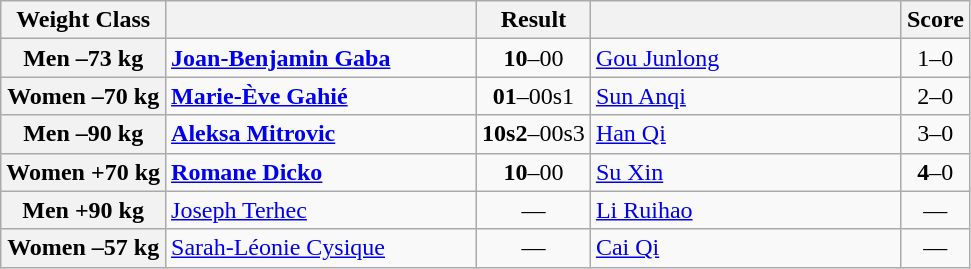<table class="wikitable">
<tr>
<th>Weight Class</th>
<th style="width: 200px;"></th>
<th>Result</th>
<th style="width: 200px;"></th>
<th>Score</th>
</tr>
<tr>
<th>Men –73 kg</th>
<td><strong><a href='#'>Joan-Benjamin Gaba</a></strong></td>
<td align=center><strong>10</strong>–00</td>
<td><a href='#'>Gou Junlong</a></td>
<td align=center>1–0</td>
</tr>
<tr>
<th>Women –70 kg</th>
<td><strong><a href='#'>Marie-Ève Gahié</a></strong></td>
<td align=center><strong>01</strong>–00s1</td>
<td><a href='#'>Sun Anqi</a></td>
<td align=center>2–0</td>
</tr>
<tr>
<th>Men –90 kg</th>
<td><strong><a href='#'>Aleksa Mitrovic</a></strong></td>
<td align=center><strong>10s2</strong>–00s3</td>
<td><a href='#'>Han Qi</a></td>
<td align=center>3–0</td>
</tr>
<tr>
<th>Women +70 kg</th>
<td><strong><a href='#'>Romane Dicko</a></strong></td>
<td align=center><strong>10</strong>–00</td>
<td><a href='#'>Su Xin</a></td>
<td align=center><strong>4</strong>–0</td>
</tr>
<tr>
<th>Men +90 kg</th>
<td><a href='#'>Joseph Terhec</a></td>
<td align=center>—</td>
<td><a href='#'>Li Ruihao</a></td>
<td align=center>—</td>
</tr>
<tr>
<th>Women –57 kg</th>
<td><a href='#'>Sarah-Léonie Cysique</a></td>
<td align=center>—</td>
<td><a href='#'>Cai Qi</a></td>
<td align=center>—</td>
</tr>
</table>
